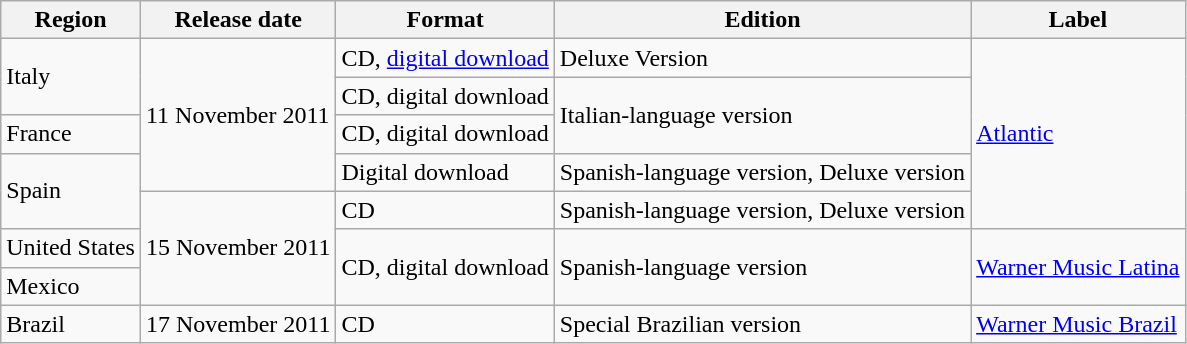<table class="wikitable">
<tr>
<th>Region</th>
<th>Release date</th>
<th>Format</th>
<th>Edition</th>
<th>Label</th>
</tr>
<tr>
<td rowspan="2">Italy</td>
<td rowspan="4">11 November 2011</td>
<td>CD, <a href='#'>digital download</a></td>
<td>Deluxe Version</td>
<td rowspan="5"><a href='#'>Atlantic</a></td>
</tr>
<tr>
<td>CD, digital download</td>
<td rowspan="2">Italian-language version</td>
</tr>
<tr>
<td>France</td>
<td>CD, digital download</td>
</tr>
<tr>
<td rowspan="2">Spain</td>
<td>Digital download</td>
<td>Spanish-language version, Deluxe version</td>
</tr>
<tr>
<td rowspan="3">15 November 2011</td>
<td>CD</td>
<td>Spanish-language version, Deluxe version</td>
</tr>
<tr>
<td>United States</td>
<td rowspan="2">CD, digital download</td>
<td rowspan="2">Spanish-language version</td>
<td rowspan="2"><a href='#'>Warner Music Latina</a></td>
</tr>
<tr>
<td>Mexico</td>
</tr>
<tr>
<td>Brazil</td>
<td>17 November 2011</td>
<td>CD</td>
<td>Special Brazilian version</td>
<td><a href='#'>Warner Music Brazil</a></td>
</tr>
</table>
